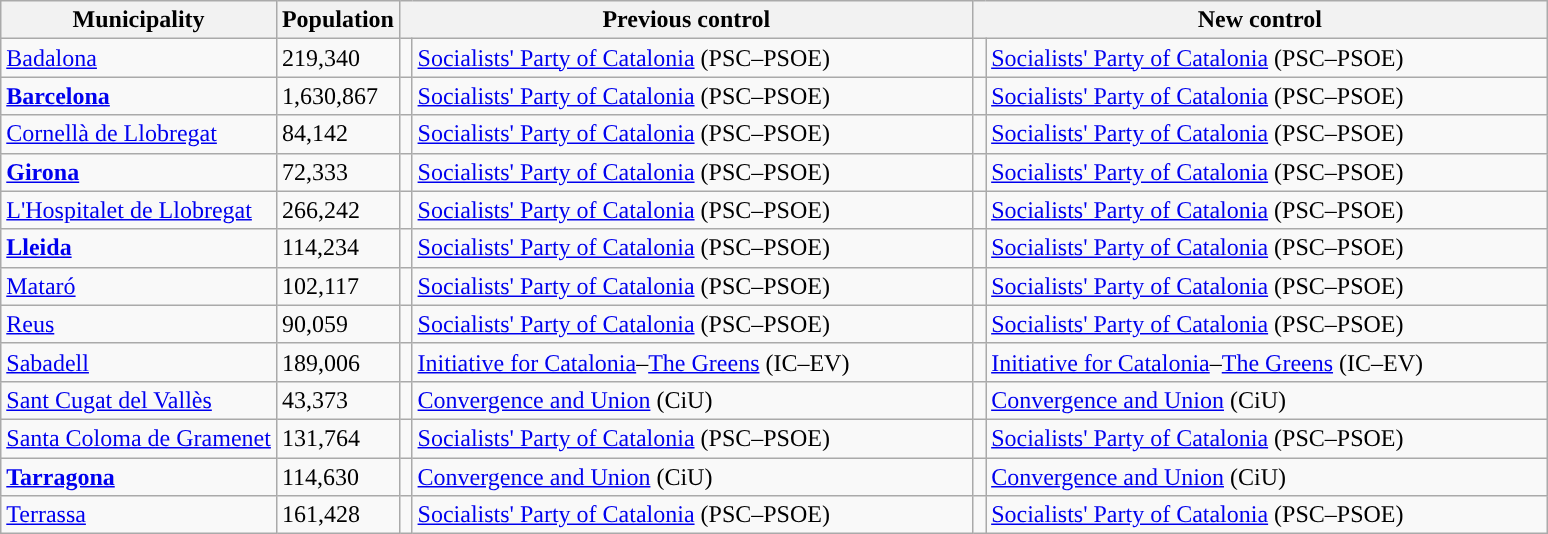<table class="wikitable sortable">
<tr>
<th>Municipality</th>
<th>Population</th>
<th colspan="2" style="width:375px;">Previous control</th>
<th colspan="2" style="width:375px;">New control</th>
</tr>
<tr>
<td><a href='#'>Badalona</a></td>
<td>219,340</td>
<td width="1" style="color:inherit;background:"></td>
<td><a href='#'>Socialists' Party of Catalonia</a> (PSC–PSOE)</td>
<td width="1" style="color:inherit;background:"></td>
<td><a href='#'>Socialists' Party of Catalonia</a> (PSC–PSOE)</td>
</tr>
<tr>
<td><strong><a href='#'>Barcelona</a></strong></td>
<td>1,630,867</td>
<td style="color:inherit;background:"></td>
<td><a href='#'>Socialists' Party of Catalonia</a> (PSC–PSOE)</td>
<td style="color:inherit;background:"></td>
<td><a href='#'>Socialists' Party of Catalonia</a> (PSC–PSOE)</td>
</tr>
<tr>
<td><a href='#'>Cornellà de Llobregat</a></td>
<td>84,142</td>
<td style="color:inherit;background:"></td>
<td><a href='#'>Socialists' Party of Catalonia</a> (PSC–PSOE)</td>
<td style="color:inherit;background:"></td>
<td><a href='#'>Socialists' Party of Catalonia</a> (PSC–PSOE)</td>
</tr>
<tr>
<td><strong><a href='#'>Girona</a></strong></td>
<td>72,333</td>
<td style="color:inherit;background:"></td>
<td><a href='#'>Socialists' Party of Catalonia</a> (PSC–PSOE)</td>
<td style="color:inherit;background:"></td>
<td><a href='#'>Socialists' Party of Catalonia</a> (PSC–PSOE)</td>
</tr>
<tr>
<td><a href='#'>L'Hospitalet de Llobregat</a></td>
<td>266,242</td>
<td style="color:inherit;background:"></td>
<td><a href='#'>Socialists' Party of Catalonia</a> (PSC–PSOE)</td>
<td style="color:inherit;background:"></td>
<td><a href='#'>Socialists' Party of Catalonia</a> (PSC–PSOE)</td>
</tr>
<tr>
<td><strong><a href='#'>Lleida</a></strong></td>
<td>114,234</td>
<td style="color:inherit;background:"></td>
<td><a href='#'>Socialists' Party of Catalonia</a> (PSC–PSOE)</td>
<td style="color:inherit;background:"></td>
<td><a href='#'>Socialists' Party of Catalonia</a> (PSC–PSOE)</td>
</tr>
<tr>
<td><a href='#'>Mataró</a></td>
<td>102,117</td>
<td style="color:inherit;background:"></td>
<td><a href='#'>Socialists' Party of Catalonia</a> (PSC–PSOE)</td>
<td style="color:inherit;background:"></td>
<td><a href='#'>Socialists' Party of Catalonia</a> (PSC–PSOE)</td>
</tr>
<tr>
<td><a href='#'>Reus</a></td>
<td>90,059</td>
<td style="color:inherit;background:"></td>
<td><a href='#'>Socialists' Party of Catalonia</a> (PSC–PSOE)</td>
<td style="color:inherit;background:"></td>
<td><a href='#'>Socialists' Party of Catalonia</a> (PSC–PSOE)</td>
</tr>
<tr>
<td><a href='#'>Sabadell</a></td>
<td>189,006</td>
<td style="color:inherit;background:"></td>
<td><a href='#'>Initiative for Catalonia</a>–<a href='#'>The Greens</a> (IC–EV)</td>
<td style="color:inherit;background:"></td>
<td><a href='#'>Initiative for Catalonia</a>–<a href='#'>The Greens</a> (IC–EV)</td>
</tr>
<tr>
<td><a href='#'>Sant Cugat del Vallès</a></td>
<td>43,373</td>
<td style="color:inherit;background:"></td>
<td><a href='#'>Convergence and Union</a> (CiU)</td>
<td style="color:inherit;background:"></td>
<td><a href='#'>Convergence and Union</a> (CiU)</td>
</tr>
<tr>
<td><a href='#'>Santa Coloma de Gramenet</a></td>
<td>131,764</td>
<td style="color:inherit;background:"></td>
<td><a href='#'>Socialists' Party of Catalonia</a> (PSC–PSOE)</td>
<td style="color:inherit;background:"></td>
<td><a href='#'>Socialists' Party of Catalonia</a> (PSC–PSOE)</td>
</tr>
<tr>
<td><strong><a href='#'>Tarragona</a></strong></td>
<td>114,630</td>
<td style="color:inherit;background:"></td>
<td><a href='#'>Convergence and Union</a> (CiU)</td>
<td style="color:inherit;background:"></td>
<td><a href='#'>Convergence and Union</a> (CiU)</td>
</tr>
<tr>
<td><a href='#'>Terrassa</a></td>
<td>161,428</td>
<td style="color:inherit;background:"></td>
<td><a href='#'>Socialists' Party of Catalonia</a> (PSC–PSOE)</td>
<td style="color:inherit;background:"></td>
<td><a href='#'>Socialists' Party of Catalonia</a> (PSC–PSOE)</td>
</tr>
</table>
